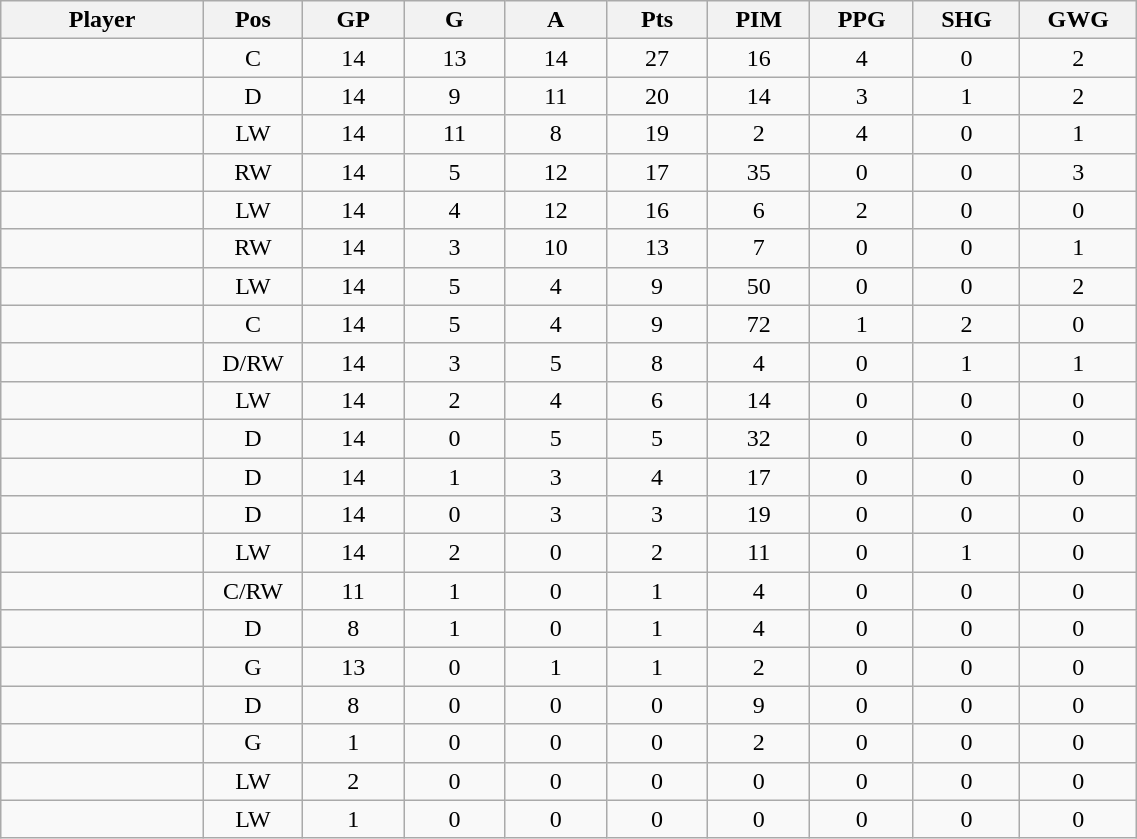<table class="wikitable sortable" width="60%">
<tr ALIGN="center">
<th bgcolor="#DDDDFF" width="10%">Player</th>
<th bgcolor="#DDDDFF" width="3%" title="Position">Pos</th>
<th bgcolor="#DDDDFF" width="5%" title="Games played">GP</th>
<th bgcolor="#DDDDFF" width="5%" title="Goals">G</th>
<th bgcolor="#DDDDFF" width="5%" title="Assists">A</th>
<th bgcolor="#DDDDFF" width="5%" title="Points">Pts</th>
<th bgcolor="#DDDDFF" width="5%" title="Penalties in Minutes">PIM</th>
<th bgcolor="#DDDDFF" width="5%" title="Power play goals">PPG</th>
<th bgcolor="#DDDDFF" width="5%" title="Short-handed goals">SHG</th>
<th bgcolor="#DDDDFF" width="5%" title="Game-winning goals">GWG</th>
</tr>
<tr align="center">
<td align="right"></td>
<td>C</td>
<td>14</td>
<td>13</td>
<td>14</td>
<td>27</td>
<td>16</td>
<td>4</td>
<td>0</td>
<td>2</td>
</tr>
<tr align="center">
<td align="right"></td>
<td>D</td>
<td>14</td>
<td>9</td>
<td>11</td>
<td>20</td>
<td>14</td>
<td>3</td>
<td>1</td>
<td>2</td>
</tr>
<tr align="center">
<td align="right"></td>
<td>LW</td>
<td>14</td>
<td>11</td>
<td>8</td>
<td>19</td>
<td>2</td>
<td>4</td>
<td>0</td>
<td>1</td>
</tr>
<tr align="center">
<td align="right"></td>
<td>RW</td>
<td>14</td>
<td>5</td>
<td>12</td>
<td>17</td>
<td>35</td>
<td>0</td>
<td>0</td>
<td>3</td>
</tr>
<tr align="center">
<td align="right"></td>
<td>LW</td>
<td>14</td>
<td>4</td>
<td>12</td>
<td>16</td>
<td>6</td>
<td>2</td>
<td>0</td>
<td>0</td>
</tr>
<tr align="center">
<td align="right"></td>
<td>RW</td>
<td>14</td>
<td>3</td>
<td>10</td>
<td>13</td>
<td>7</td>
<td>0</td>
<td>0</td>
<td>1</td>
</tr>
<tr align="center">
<td align="right"></td>
<td>LW</td>
<td>14</td>
<td>5</td>
<td>4</td>
<td>9</td>
<td>50</td>
<td>0</td>
<td>0</td>
<td>2</td>
</tr>
<tr align="center">
<td align="right"></td>
<td>C</td>
<td>14</td>
<td>5</td>
<td>4</td>
<td>9</td>
<td>72</td>
<td>1</td>
<td>2</td>
<td>0</td>
</tr>
<tr align="center">
<td align="right"></td>
<td>D/RW</td>
<td>14</td>
<td>3</td>
<td>5</td>
<td>8</td>
<td>4</td>
<td>0</td>
<td>1</td>
<td>1</td>
</tr>
<tr align="center">
<td align="right"></td>
<td>LW</td>
<td>14</td>
<td>2</td>
<td>4</td>
<td>6</td>
<td>14</td>
<td>0</td>
<td>0</td>
<td>0</td>
</tr>
<tr align="center">
<td align="right"></td>
<td>D</td>
<td>14</td>
<td>0</td>
<td>5</td>
<td>5</td>
<td>32</td>
<td>0</td>
<td>0</td>
<td>0</td>
</tr>
<tr align="center">
<td align="right"></td>
<td>D</td>
<td>14</td>
<td>1</td>
<td>3</td>
<td>4</td>
<td>17</td>
<td>0</td>
<td>0</td>
<td>0</td>
</tr>
<tr align="center">
<td align="right"></td>
<td>D</td>
<td>14</td>
<td>0</td>
<td>3</td>
<td>3</td>
<td>19</td>
<td>0</td>
<td>0</td>
<td>0</td>
</tr>
<tr align="center">
<td align="right"></td>
<td>LW</td>
<td>14</td>
<td>2</td>
<td>0</td>
<td>2</td>
<td>11</td>
<td>0</td>
<td>1</td>
<td>0</td>
</tr>
<tr align="center">
<td align="right"></td>
<td>C/RW</td>
<td>11</td>
<td>1</td>
<td>0</td>
<td>1</td>
<td>4</td>
<td>0</td>
<td>0</td>
<td>0</td>
</tr>
<tr align="center">
<td align="right"></td>
<td>D</td>
<td>8</td>
<td>1</td>
<td>0</td>
<td>1</td>
<td>4</td>
<td>0</td>
<td>0</td>
<td>0</td>
</tr>
<tr align="center">
<td align="right"></td>
<td>G</td>
<td>13</td>
<td>0</td>
<td>1</td>
<td>1</td>
<td>2</td>
<td>0</td>
<td>0</td>
<td>0</td>
</tr>
<tr align="center">
<td align="right"></td>
<td>D</td>
<td>8</td>
<td>0</td>
<td>0</td>
<td>0</td>
<td>9</td>
<td>0</td>
<td>0</td>
<td>0</td>
</tr>
<tr align="center">
<td align="right"></td>
<td>G</td>
<td>1</td>
<td>0</td>
<td>0</td>
<td>0</td>
<td>2</td>
<td>0</td>
<td>0</td>
<td>0</td>
</tr>
<tr align="center">
<td align="right"></td>
<td>LW</td>
<td>2</td>
<td>0</td>
<td>0</td>
<td>0</td>
<td>0</td>
<td>0</td>
<td>0</td>
<td>0</td>
</tr>
<tr align="center">
<td align="right"></td>
<td>LW</td>
<td>1</td>
<td>0</td>
<td>0</td>
<td>0</td>
<td>0</td>
<td>0</td>
<td>0</td>
<td>0</td>
</tr>
</table>
